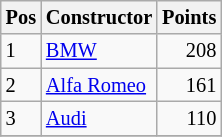<table class="wikitable"   style="font-size:   85%;">
<tr>
<th>Pos</th>
<th>Constructor</th>
<th>Points</th>
</tr>
<tr>
<td>1</td>
<td> <a href='#'>BMW</a></td>
<td align="right">208</td>
</tr>
<tr>
<td>2</td>
<td> <a href='#'>Alfa Romeo</a></td>
<td align="right">161</td>
</tr>
<tr>
<td>3</td>
<td> <a href='#'>Audi</a></td>
<td align="right">110</td>
</tr>
<tr>
</tr>
</table>
